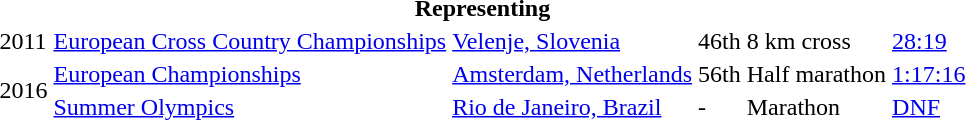<table>
<tr>
<th colspan="6">Representing </th>
</tr>
<tr>
<td>2011</td>
<td><a href='#'>European Cross Country Championships</a></td>
<td><a href='#'>Velenje, Slovenia</a></td>
<td>46th</td>
<td>8 km cross</td>
<td><a href='#'>28:19</a></td>
</tr>
<tr>
<td rowspan=2>2016</td>
<td><a href='#'>European Championships</a></td>
<td><a href='#'>Amsterdam, Netherlands</a></td>
<td>56th</td>
<td>Half marathon</td>
<td><a href='#'>1:17:16</a></td>
</tr>
<tr>
<td><a href='#'>Summer Olympics</a></td>
<td><a href='#'>Rio de Janeiro, Brazil</a></td>
<td>-</td>
<td>Marathon</td>
<td><a href='#'>DNF</a></td>
</tr>
</table>
